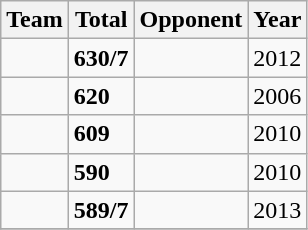<table class="wikitable">
<tr>
<th>Team</th>
<th>Total</th>
<th>Opponent</th>
<th>Year</th>
</tr>
<tr>
<td></td>
<td><strong>630/7</strong></td>
<td></td>
<td>2012</td>
</tr>
<tr>
<td></td>
<td><strong>620</strong></td>
<td></td>
<td>2006</td>
</tr>
<tr>
<td></td>
<td><strong>609</strong></td>
<td></td>
<td>2010</td>
</tr>
<tr>
<td></td>
<td><strong>590</strong></td>
<td></td>
<td>2010</td>
</tr>
<tr>
<td></td>
<td><strong>589/7</strong></td>
<td></td>
<td>2013</td>
</tr>
<tr>
</tr>
</table>
